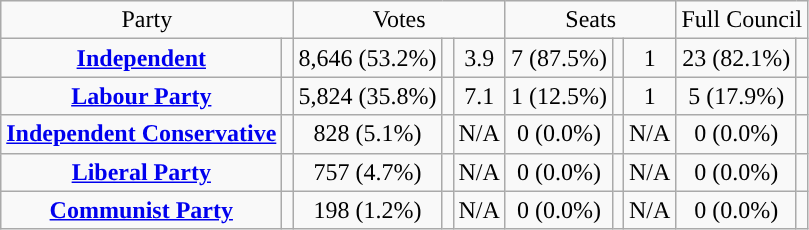<table class=wikitable style="text-align:center;">
<tr>
<td colspan=2>Party</td>
<td colspan=3>Votes</td>
<td colspan=3>Seats</td>
<td colspan=3>Full Council</td>
</tr>
<tr>
<td><strong><a href='#'>Independent</a></strong></td>
<td style="background:"></td>
<td>8,646 (53.2%)</td>
<td></td>
<td> 3.9</td>
<td>7 (87.5%)</td>
<td></td>
<td> 1</td>
<td>23 (82.1%)</td>
<td></td>
</tr>
<tr>
<td><strong><a href='#'>Labour Party</a></strong></td>
<td style="background:"></td>
<td>5,824 (35.8%)</td>
<td></td>
<td> 7.1</td>
<td>1 (12.5%)</td>
<td></td>
<td> 1</td>
<td>5 (17.9%)</td>
<td></td>
</tr>
<tr>
<td><strong><a href='#'>Independent Conservative</a></strong></td>
<td style="background:"></td>
<td>828 (5.1%)</td>
<td></td>
<td>N/A</td>
<td>0 (0.0%)</td>
<td></td>
<td>N/A</td>
<td>0 (0.0%)</td>
<td></td>
</tr>
<tr>
<td><strong><a href='#'>Liberal Party</a></strong></td>
<td style="background:"></td>
<td>757 (4.7%)</td>
<td></td>
<td>N/A</td>
<td>0  (0.0%)</td>
<td></td>
<td>N/A</td>
<td>0 (0.0%)</td>
<td></td>
</tr>
<tr>
<td><strong><a href='#'>Communist Party</a></strong></td>
<td style="background:"></td>
<td>198 (1.2%)</td>
<td></td>
<td>N/A</td>
<td>0 (0.0%)</td>
<td></td>
<td>N/A</td>
<td>0 (0.0%)</td>
<td></td>
</tr>
</table>
